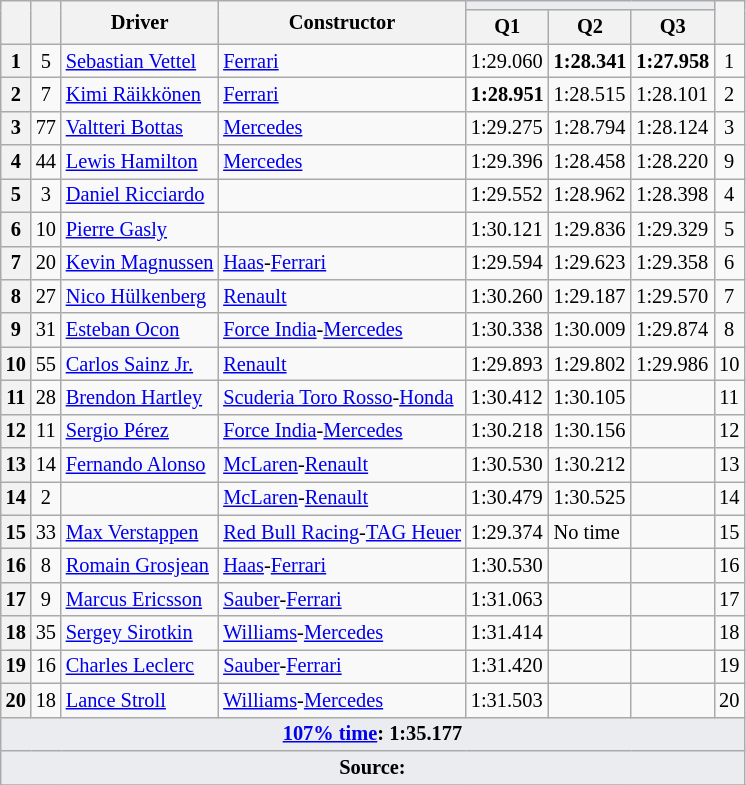<table class="wikitable sortable" style="font-size:85%">
<tr>
<th rowspan=2></th>
<th rowspan=2></th>
<th rowspan=2>Driver</th>
<th rowspan=2>Constructor</th>
<th style="background:#eaecf0; text-align:center;" colspan="3"></th>
<th rowspan=2></th>
</tr>
<tr>
<th>Q1</th>
<th>Q2</th>
<th>Q3</th>
</tr>
<tr>
<th>1</th>
<td align="center">5</td>
<td data-sort-value="VET"> <a href='#'>Sebastian Vettel</a></td>
<td><a href='#'>Ferrari</a></td>
<td>1:29.060</td>
<td><strong>1:28.341</strong></td>
<td><strong>1:27.958</strong></td>
<td align="center">1</td>
</tr>
<tr>
<th>2</th>
<td align="center">7</td>
<td data-sort-value="RAI"> <a href='#'>Kimi Räikkönen</a></td>
<td><a href='#'>Ferrari</a></td>
<td><strong>1:28.951</strong></td>
<td>1:28.515</td>
<td>1:28.101</td>
<td align="center">2</td>
</tr>
<tr>
<th>3</th>
<td align="center">77</td>
<td data-sort-value="BOT"> <a href='#'>Valtteri Bottas</a></td>
<td><a href='#'>Mercedes</a></td>
<td>1:29.275</td>
<td>1:28.794</td>
<td>1:28.124</td>
<td align="center">3</td>
</tr>
<tr>
<th>4</th>
<td align="center">44</td>
<td data-sort-value="HAM"> <a href='#'>Lewis Hamilton</a></td>
<td><a href='#'>Mercedes</a></td>
<td>1:29.396</td>
<td>1:28.458</td>
<td>1:28.220</td>
<td align="center">9</td>
</tr>
<tr>
<th>5</th>
<td align="center">3</td>
<td data-sort-value="RIC"> <a href='#'>Daniel Ricciardo</a></td>
<td></td>
<td>1:29.552</td>
<td>1:28.962</td>
<td>1:28.398</td>
<td align="center">4</td>
</tr>
<tr>
<th>6</th>
<td align="center">10</td>
<td data-sort-value="GAS"> <a href='#'>Pierre Gasly</a></td>
<td></td>
<td>1:30.121</td>
<td>1:29.836</td>
<td>1:29.329</td>
<td align="center">5</td>
</tr>
<tr>
<th>7</th>
<td align="center">20</td>
<td data-sort-value="MAG"> <a href='#'>Kevin Magnussen</a></td>
<td><a href='#'>Haas</a>-<a href='#'>Ferrari</a></td>
<td>1:29.594</td>
<td>1:29.623</td>
<td>1:29.358</td>
<td align="center">6</td>
</tr>
<tr>
<th>8</th>
<td align="center">27</td>
<td data-sort-value="HUL"> <a href='#'>Nico Hülkenberg</a></td>
<td><a href='#'>Renault</a></td>
<td>1:30.260</td>
<td>1:29.187</td>
<td>1:29.570</td>
<td align="center">7</td>
</tr>
<tr>
<th>9</th>
<td align="center">31</td>
<td data-sort-value="OCO"> <a href='#'>Esteban Ocon</a></td>
<td><a href='#'>Force India</a>-<a href='#'>Mercedes</a></td>
<td>1:30.338</td>
<td>1:30.009</td>
<td>1:29.874</td>
<td align="center">8</td>
</tr>
<tr>
<th>10</th>
<td align="center">55</td>
<td data-sort-value="SAI"> <a href='#'>Carlos Sainz Jr.</a></td>
<td><a href='#'>Renault</a></td>
<td>1:29.893</td>
<td>1:29.802</td>
<td>1:29.986</td>
<td align="center">10</td>
</tr>
<tr>
<th>11</th>
<td align="center">28</td>
<td data-sort-value="HAR"> <a href='#'>Brendon Hartley</a></td>
<td><a href='#'>Scuderia Toro Rosso</a>-<a href='#'>Honda</a></td>
<td>1:30.412</td>
<td>1:30.105</td>
<td></td>
<td align="center">11</td>
</tr>
<tr>
<th>12</th>
<td align="center">11</td>
<td data-sort-value="PER"> <a href='#'>Sergio Pérez</a></td>
<td><a href='#'>Force India</a>-<a href='#'>Mercedes</a></td>
<td>1:30.218</td>
<td>1:30.156</td>
<td></td>
<td align="center">12</td>
</tr>
<tr>
<th>13</th>
<td align="center">14</td>
<td data-sort-value="ALO"> <a href='#'>Fernando Alonso</a></td>
<td><a href='#'>McLaren</a>-<a href='#'>Renault</a></td>
<td>1:30.530</td>
<td>1:30.212</td>
<td></td>
<td align="center">13</td>
</tr>
<tr>
<th>14</th>
<td align="center">2</td>
<td data-sort-value="VAN"></td>
<td><a href='#'>McLaren</a>-<a href='#'>Renault</a></td>
<td>1:30.479</td>
<td>1:30.525</td>
<td></td>
<td align="center">14</td>
</tr>
<tr>
<th>15</th>
<td align="center">33</td>
<td data-sort-value="VER"> <a href='#'>Max Verstappen</a></td>
<td><a href='#'>Red Bull Racing</a>-<a href='#'>TAG Heuer</a></td>
<td>1:29.374</td>
<td>No time</td>
<td></td>
<td align="center">15</td>
</tr>
<tr>
<th>16</th>
<td align="center">8</td>
<td data-sort-value="GRO"> <a href='#'>Romain Grosjean</a></td>
<td><a href='#'>Haas</a>-<a href='#'>Ferrari</a></td>
<td>1:30.530</td>
<td></td>
<td></td>
<td align="center">16</td>
</tr>
<tr>
<th>17</th>
<td align="center">9</td>
<td data-sort-value="ERI"> <a href='#'>Marcus Ericsson</a></td>
<td><a href='#'>Sauber</a>-<a href='#'>Ferrari</a></td>
<td>1:31.063</td>
<td></td>
<td></td>
<td align="center">17</td>
</tr>
<tr>
<th>18</th>
<td align="center">35</td>
<td data-sort-value="SIR"> <a href='#'>Sergey Sirotkin</a></td>
<td><a href='#'>Williams</a>-<a href='#'>Mercedes</a></td>
<td>1:31.414</td>
<td></td>
<td></td>
<td align="center">18</td>
</tr>
<tr>
<th>19</th>
<td align="center">16</td>
<td data-sort-value="LEC"> <a href='#'>Charles Leclerc</a></td>
<td><a href='#'>Sauber</a>-<a href='#'>Ferrari</a></td>
<td>1:31.420</td>
<td></td>
<td></td>
<td align="center">19</td>
</tr>
<tr>
<th>20</th>
<td align="center">18</td>
<td data-sort-value="STR"> <a href='#'>Lance Stroll</a></td>
<td><a href='#'>Williams</a>-<a href='#'>Mercedes</a></td>
<td>1:31.503</td>
<td></td>
<td></td>
<td align="center">20</td>
</tr>
<tr>
<td style="background:#eaecf0; text-align:center;" colspan="8"><strong><a href='#'>107% time</a>: 1:35.177</strong></td>
</tr>
<tr>
<td style="background:#eaecf0; text-align:center;" colspan="8"><strong>Source:</strong></td>
</tr>
<tr>
</tr>
</table>
